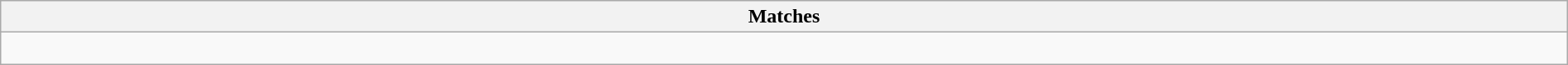<table class="wikitable collapsible collapsed" style="width:100%;">
<tr>
<th>Matches</th>
</tr>
<tr>
<td><br>








</td>
</tr>
</table>
